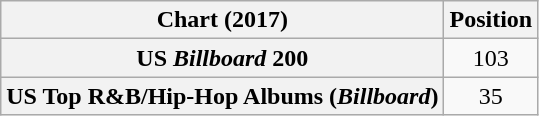<table class="wikitable sortable plainrowheaders" style="text-align:center">
<tr>
<th scope="col">Chart (2017)</th>
<th scope="col">Position</th>
</tr>
<tr>
<th scope="row">US <em>Billboard</em> 200</th>
<td>103</td>
</tr>
<tr>
<th scope="row">US Top R&B/Hip-Hop Albums (<em>Billboard</em>)</th>
<td>35</td>
</tr>
</table>
